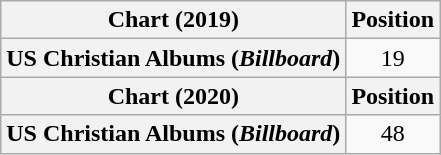<table class="wikitable plainrowheaders" style="text-align:center">
<tr>
<th scope="col">Chart (2019)</th>
<th scope="col">Position</th>
</tr>
<tr>
<th scope="row">US Christian Albums (<em>Billboard</em>)</th>
<td>19</td>
</tr>
<tr>
<th scope="col">Chart (2020)</th>
<th scope="col">Position</th>
</tr>
<tr>
<th scope="row">US Christian Albums (<em>Billboard</em>)</th>
<td>48</td>
</tr>
</table>
